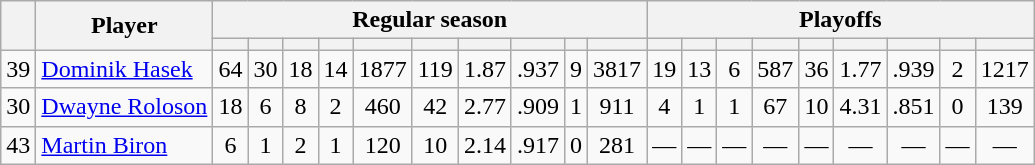<table class="wikitable plainrowheaders" style="text-align:center;">
<tr>
<th scope="col" rowspan="2"></th>
<th scope="col" rowspan="2">Player</th>
<th scope=colgroup colspan=10>Regular season</th>
<th scope=colgroup colspan=9>Playoffs</th>
</tr>
<tr>
<th scope="col"></th>
<th scope="col"></th>
<th scope="col"></th>
<th scope="col"></th>
<th scope="col"></th>
<th scope="col"></th>
<th scope="col"></th>
<th scope="col"></th>
<th scope="col"></th>
<th scope="col"></th>
<th scope="col"></th>
<th scope="col"></th>
<th scope="col"></th>
<th scope="col"></th>
<th scope="col"></th>
<th scope="col"></th>
<th scope="col"></th>
<th scope="col"></th>
<th scope="col"></th>
</tr>
<tr>
<td scope="row">39</td>
<td align="left"><a href='#'>Dominik Hasek</a></td>
<td>64</td>
<td>30</td>
<td>18</td>
<td>14</td>
<td>1877</td>
<td>119</td>
<td>1.87</td>
<td>.937</td>
<td>9</td>
<td>3817</td>
<td>19</td>
<td>13</td>
<td>6</td>
<td>587</td>
<td>36</td>
<td>1.77</td>
<td>.939</td>
<td>2</td>
<td>1217</td>
</tr>
<tr>
<td scope="row">30</td>
<td align="left"><a href='#'>Dwayne Roloson</a></td>
<td>18</td>
<td>6</td>
<td>8</td>
<td>2</td>
<td>460</td>
<td>42</td>
<td>2.77</td>
<td>.909</td>
<td>1</td>
<td>911</td>
<td>4</td>
<td>1</td>
<td>1</td>
<td>67</td>
<td>10</td>
<td>4.31</td>
<td>.851</td>
<td>0</td>
<td>139</td>
</tr>
<tr>
<td scope="row">43</td>
<td align="left"><a href='#'>Martin Biron</a></td>
<td>6</td>
<td>1</td>
<td>2</td>
<td>1</td>
<td>120</td>
<td>10</td>
<td>2.14</td>
<td>.917</td>
<td>0</td>
<td>281</td>
<td>—</td>
<td>—</td>
<td>—</td>
<td>—</td>
<td>—</td>
<td>—</td>
<td>—</td>
<td>—</td>
<td>—</td>
</tr>
</table>
